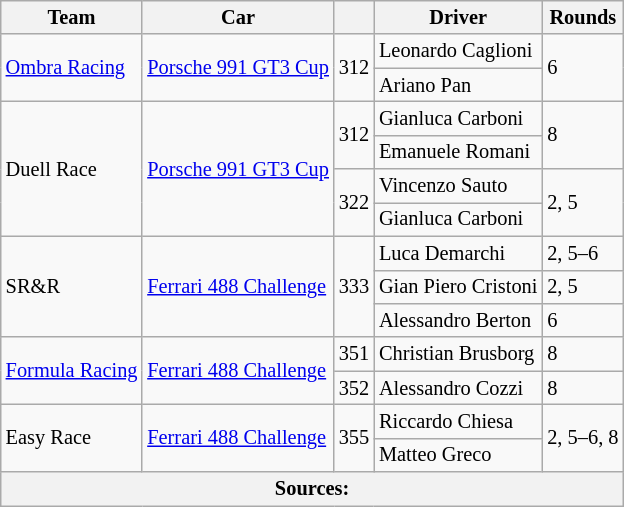<table class="wikitable" style="font-size: 85%;">
<tr>
<th>Team</th>
<th>Car</th>
<th></th>
<th>Driver</th>
<th>Rounds</th>
</tr>
<tr>
<td rowspan=2> <a href='#'>Ombra Racing</a></td>
<td rowspan=2><a href='#'>Porsche 991 GT3 Cup</a></td>
<td rowspan=2 align=center>312</td>
<td> Leonardo Caglioni</td>
<td rowspan=2>6</td>
</tr>
<tr>
<td> Ariano Pan</td>
</tr>
<tr>
<td rowspan=4> Duell Race</td>
<td rowspan=4><a href='#'>Porsche 991 GT3 Cup</a></td>
<td rowspan=2 align=center>312</td>
<td> Gianluca Carboni</td>
<td rowspan=2>8</td>
</tr>
<tr>
<td> Emanuele Romani</td>
</tr>
<tr>
<td rowspan=2 align=center>322</td>
<td> Vincenzo Sauto</td>
<td rowspan=2>2, 5</td>
</tr>
<tr>
<td> Gianluca Carboni</td>
</tr>
<tr>
<td rowspan=3> SR&R</td>
<td rowspan=3><a href='#'>Ferrari 488 Challenge</a></td>
<td rowspan=3 align=center>333</td>
<td> Luca Demarchi</td>
<td>2, 5–6</td>
</tr>
<tr>
<td> Gian Piero Cristoni</td>
<td>2, 5</td>
</tr>
<tr>
<td> Alessandro Berton</td>
<td>6</td>
</tr>
<tr>
<td rowspan=2> <a href='#'>Formula Racing</a></td>
<td rowspan=2><a href='#'>Ferrari 488 Challenge</a></td>
<td>351</td>
<td> Christian Brusborg</td>
<td>8</td>
</tr>
<tr>
<td>352</td>
<td> Alessandro Cozzi</td>
<td>8</td>
</tr>
<tr>
<td rowspan=2> Easy Race</td>
<td rowspan=2><a href='#'>Ferrari 488 Challenge</a></td>
<td rowspan=2 align=center>355</td>
<td> Riccardo Chiesa</td>
<td rowspan=2>2, 5–6, 8</td>
</tr>
<tr>
<td> Matteo Greco</td>
</tr>
<tr>
<th colspan=5>Sources:</th>
</tr>
</table>
